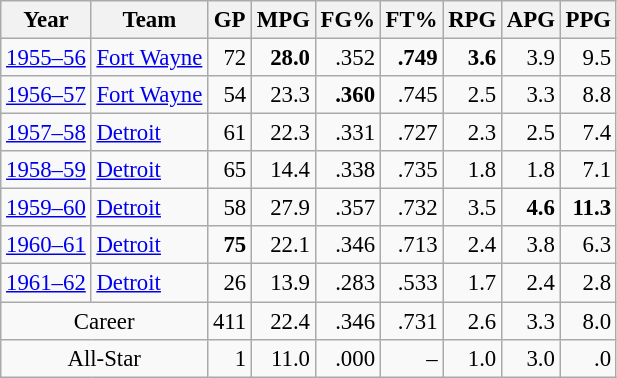<table class="wikitable sortable" style="font-size:95%; text-align:right;">
<tr>
<th>Year</th>
<th>Team</th>
<th>GP</th>
<th>MPG</th>
<th>FG%</th>
<th>FT%</th>
<th>RPG</th>
<th>APG</th>
<th>PPG</th>
</tr>
<tr>
<td style="text-align:left;"><a href='#'>1955–56</a></td>
<td style="text-align:left;"><a href='#'>Fort Wayne</a></td>
<td>72</td>
<td><strong>28.0</strong></td>
<td>.352</td>
<td><strong>.749</strong></td>
<td><strong>3.6</strong></td>
<td>3.9</td>
<td>9.5</td>
</tr>
<tr>
<td style="text-align:left;"><a href='#'>1956–57</a></td>
<td style="text-align:left;"><a href='#'>Fort Wayne</a></td>
<td>54</td>
<td>23.3</td>
<td><strong>.360</strong></td>
<td>.745</td>
<td>2.5</td>
<td>3.3</td>
<td>8.8</td>
</tr>
<tr>
<td style="text-align:left;"><a href='#'>1957–58</a></td>
<td style="text-align:left;"><a href='#'>Detroit</a></td>
<td>61</td>
<td>22.3</td>
<td>.331</td>
<td>.727</td>
<td>2.3</td>
<td>2.5</td>
<td>7.4</td>
</tr>
<tr>
<td style="text-align:left;"><a href='#'>1958–59</a></td>
<td style="text-align:left;"><a href='#'>Detroit</a></td>
<td>65</td>
<td>14.4</td>
<td>.338</td>
<td>.735</td>
<td>1.8</td>
<td>1.8</td>
<td>7.1</td>
</tr>
<tr>
<td style="text-align:left;"><a href='#'>1959–60</a></td>
<td style="text-align:left;"><a href='#'>Detroit</a></td>
<td>58</td>
<td>27.9</td>
<td>.357</td>
<td>.732</td>
<td>3.5</td>
<td><strong>4.6</strong></td>
<td><strong>11.3</strong></td>
</tr>
<tr>
<td style="text-align:left;"><a href='#'>1960–61</a></td>
<td style="text-align:left;"><a href='#'>Detroit</a></td>
<td><strong>75</strong></td>
<td>22.1</td>
<td>.346</td>
<td>.713</td>
<td>2.4</td>
<td>3.8</td>
<td>6.3</td>
</tr>
<tr>
<td style="text-align:left;"><a href='#'>1961–62</a></td>
<td style="text-align:left;"><a href='#'>Detroit</a></td>
<td>26</td>
<td>13.9</td>
<td>.283</td>
<td>.533</td>
<td>1.7</td>
<td>2.4</td>
<td>2.8</td>
</tr>
<tr class="sortbottom">
<td colspan="2" style="text-align:center;">Career</td>
<td>411</td>
<td>22.4</td>
<td>.346</td>
<td>.731</td>
<td>2.6</td>
<td>3.3</td>
<td>8.0</td>
</tr>
<tr class="sortbottom">
<td colspan="2" style="text-align:center;">All-Star</td>
<td>1</td>
<td>11.0</td>
<td>.000</td>
<td>–</td>
<td>1.0</td>
<td>3.0</td>
<td>.0</td>
</tr>
</table>
